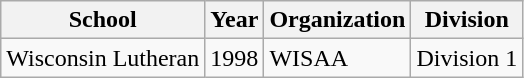<table class="wikitable">
<tr>
<th>School</th>
<th>Year</th>
<th>Organization</th>
<th>Division</th>
</tr>
<tr>
<td>Wisconsin Lutheran</td>
<td>1998</td>
<td>WISAA</td>
<td>Division 1</td>
</tr>
</table>
